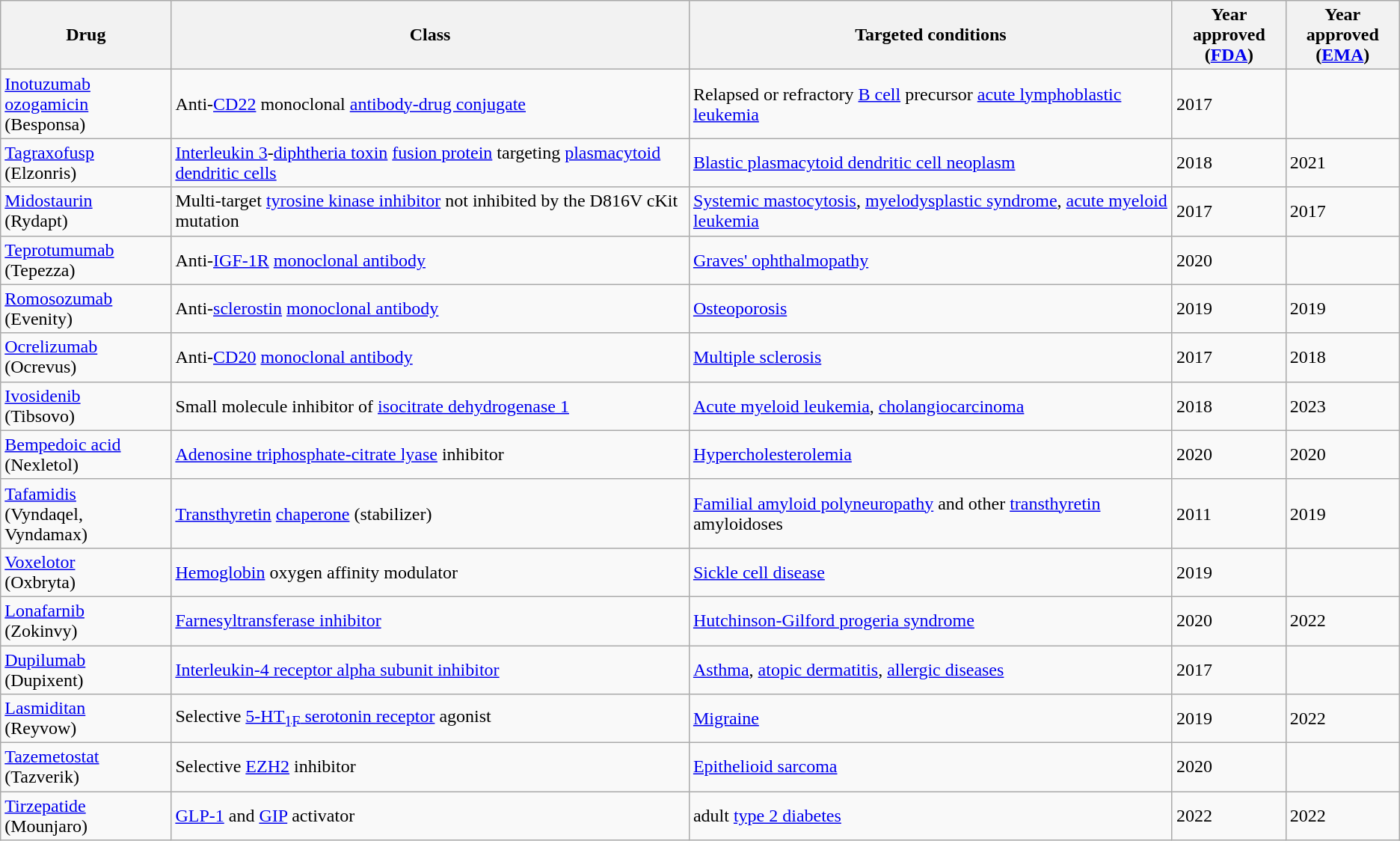<table class="wikitable sortable">
<tr>
<th>Drug</th>
<th>Class</th>
<th>Targeted conditions</th>
<th>Year approved<br>(<a href='#'>FDA</a>)</th>
<th>Year approved<br>(<a href='#'>EMA</a>)</th>
</tr>
<tr>
<td><a href='#'>Inotuzumab ozogamicin</a><br>(Besponsa)</td>
<td>Anti-<a href='#'>CD22</a> monoclonal <a href='#'>antibody-drug conjugate</a></td>
<td>Relapsed or refractory <a href='#'>B cell</a> precursor <a href='#'>acute lymphoblastic leukemia</a></td>
<td>2017</td>
<td></td>
</tr>
<tr>
<td><a href='#'>Tagraxofusp</a><br>(Elzonris)</td>
<td><a href='#'>Interleukin 3</a>-<a href='#'>diphtheria toxin</a> <a href='#'>fusion protein</a> targeting <a href='#'>plasmacytoid dendritic cells</a></td>
<td><a href='#'>Blastic plasmacytoid dendritic cell neoplasm</a></td>
<td>2018</td>
<td>2021</td>
</tr>
<tr>
<td><a href='#'>Midostaurin</a><br>(Rydapt)</td>
<td>Multi-target <a href='#'>tyrosine kinase inhibitor</a> not inhibited by the D816V cKit mutation</td>
<td><a href='#'>Systemic mastocytosis</a>, <a href='#'>myelodysplastic syndrome</a>, <a href='#'>acute myeloid leukemia</a></td>
<td>2017</td>
<td>2017</td>
</tr>
<tr>
<td><a href='#'>Teprotumumab</a><br>(Tepezza)</td>
<td>Anti-<a href='#'>IGF-1R</a> <a href='#'>monoclonal antibody</a></td>
<td><a href='#'>Graves' ophthalmopathy</a></td>
<td>2020</td>
<td></td>
</tr>
<tr>
<td><a href='#'>Romosozumab</a><br>(Evenity)</td>
<td>Anti-<a href='#'>sclerostin</a> <a href='#'>monoclonal antibody</a></td>
<td><a href='#'>Osteoporosis</a></td>
<td>2019</td>
<td>2019</td>
</tr>
<tr>
<td><a href='#'>Ocrelizumab</a><br>(Ocrevus)</td>
<td>Anti-<a href='#'>CD20</a> <a href='#'>monoclonal antibody</a></td>
<td><a href='#'>Multiple sclerosis</a></td>
<td>2017</td>
<td>2018</td>
</tr>
<tr>
<td><a href='#'>Ivosidenib</a><br>(Tibsovo)</td>
<td>Small molecule inhibitor of <a href='#'>isocitrate dehydrogenase 1</a></td>
<td><a href='#'>Acute myeloid leukemia</a>, <a href='#'>cholangiocarcinoma</a></td>
<td>2018</td>
<td>2023</td>
</tr>
<tr>
<td><a href='#'>Bempedoic acid</a><br>(Nexletol)</td>
<td><a href='#'>Adenosine triphosphate-citrate lyase</a> inhibitor</td>
<td><a href='#'>Hypercholesterolemia</a></td>
<td>2020</td>
<td>2020</td>
</tr>
<tr>
<td><a href='#'>Tafamidis</a><br>(Vyndaqel, Vyndamax)</td>
<td><a href='#'>Transthyretin</a> <a href='#'>chaperone</a> (stabilizer)</td>
<td><a href='#'>Familial amyloid polyneuropathy</a> and other <a href='#'>transthyretin</a> amyloidoses</td>
<td>2011</td>
<td>2019</td>
</tr>
<tr>
<td><a href='#'>Voxelotor</a><br>(Oxbryta)</td>
<td><a href='#'>Hemoglobin</a> oxygen affinity modulator</td>
<td><a href='#'>Sickle cell disease</a></td>
<td>2019</td>
<td></td>
</tr>
<tr>
<td><a href='#'>Lonafarnib</a><br>(Zokinvy)</td>
<td><a href='#'>Farnesyltransferase inhibitor</a></td>
<td><a href='#'>Hutchinson-Gilford progeria syndrome</a></td>
<td>2020</td>
<td>2022</td>
</tr>
<tr>
<td><a href='#'>Dupilumab</a><br>(Dupixent)</td>
<td><a href='#'>Interleukin-4 receptor alpha subunit inhibitor</a></td>
<td><a href='#'>Asthma</a>, <a href='#'>atopic dermatitis</a>, <a href='#'>allergic diseases</a></td>
<td>2017</td>
<td></td>
</tr>
<tr>
<td><a href='#'>Lasmiditan</a><br>(Reyvow)</td>
<td>Selective <a href='#'>5-HT<sub>1F</sub> serotonin receptor</a> agonist</td>
<td><a href='#'>Migraine</a></td>
<td>2019</td>
<td>2022</td>
</tr>
<tr>
<td><a href='#'>Tazemetostat</a><br>(Tazverik)</td>
<td>Selective <a href='#'>EZH2</a> inhibitor</td>
<td><a href='#'>Epithelioid sarcoma</a></td>
<td>2020</td>
<td></td>
</tr>
<tr>
<td><a href='#'>Tirzepatide</a><br>(Mounjaro)</td>
<td><a href='#'>GLP-1</a> and <a href='#'>GIP</a> activator</td>
<td>adult <a href='#'>type 2 diabetes</a></td>
<td>2022</td>
<td>2022</td>
</tr>
</table>
